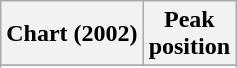<table class="wikitable sortable plainrowheaders" style="text-align:center">
<tr>
<th scope="col">Chart (2002)</th>
<th scope="col">Peak<br>position</th>
</tr>
<tr>
</tr>
<tr>
</tr>
</table>
